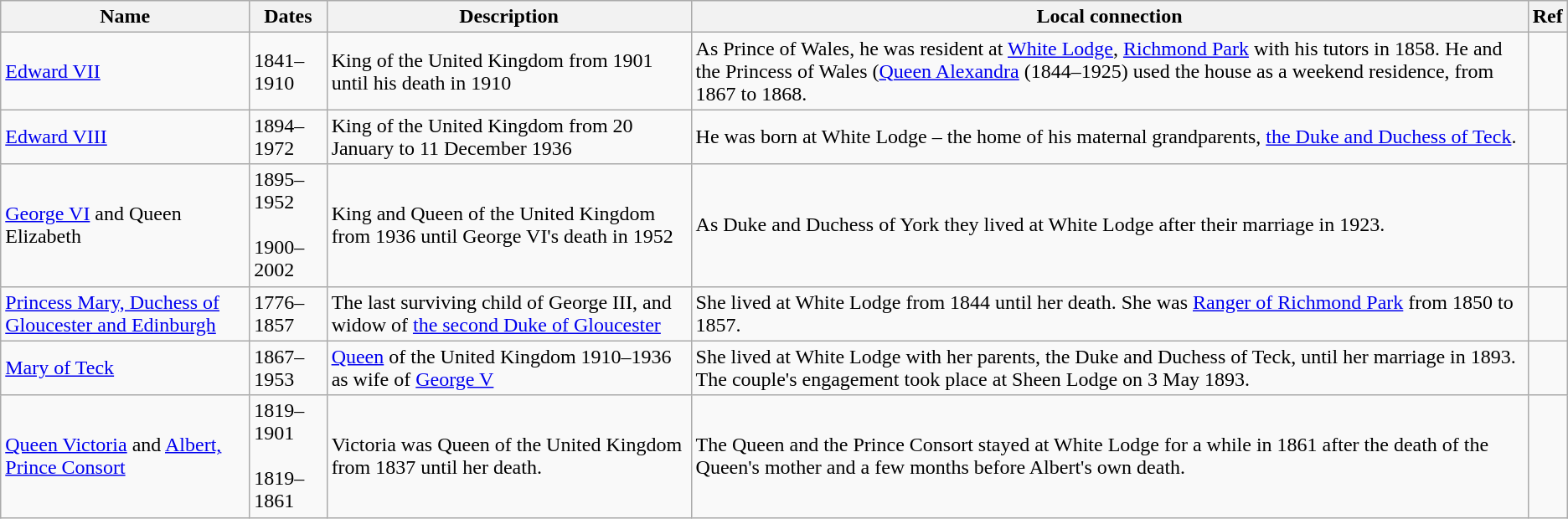<table class="wikitable sortable">
<tr>
<th width=>Name</th>
<th width=>Dates</th>
<th width=>Description</th>
<th width=>Local connection</th>
<th width=>Ref</th>
</tr>
<tr>
<td><a href='#'>Edward VII</a></td>
<td>1841–1910</td>
<td>King of the United Kingdom from 1901 until his death in 1910</td>
<td>As Prince of Wales, he was resident at <a href='#'>White Lodge</a>, <a href='#'>Richmond Park</a> with his tutors in 1858. He and the Princess of Wales (<a href='#'>Queen Alexandra</a> (1844–1925) used the house as a weekend residence, from 1867 to 1868.</td>
<td></td>
</tr>
<tr>
<td><a href='#'>Edward VIII</a></td>
<td>1894–1972</td>
<td>King of the United Kingdom from 20 January to 11 December 1936</td>
<td>He was born at White Lodge – the home of his maternal grandparents, <a href='#'>the Duke and Duchess of Teck</a>.</td>
<td></td>
</tr>
<tr>
<td><a href='#'>George VI</a> and Queen Elizabeth</td>
<td>1895–1952<br><br>1900–2002</td>
<td>King and Queen of the United Kingdom from 1936 until George VI's death in 1952</td>
<td>As Duke and Duchess of York they lived at White Lodge after their marriage in 1923.</td>
<td></td>
</tr>
<tr>
<td><a href='#'>Princess Mary, Duchess of Gloucester and Edinburgh</a></td>
<td>1776–1857</td>
<td>The last surviving child of George III, and widow of <a href='#'>the second Duke of Gloucester</a></td>
<td>She lived at White Lodge from 1844 until her death. She was <a href='#'>Ranger of Richmond Park</a> from 1850 to 1857.</td>
<td></td>
</tr>
<tr>
<td><a href='#'>Mary of Teck</a></td>
<td>1867–1953</td>
<td><a href='#'>Queen</a> of the United Kingdom 1910–1936 as wife of <a href='#'>George V</a></td>
<td>She lived at White Lodge with her parents, the Duke and Duchess of Teck, until her marriage in 1893. The couple's engagement took place at Sheen Lodge on 3 May 1893.</td>
<td></td>
</tr>
<tr>
<td><a href='#'>Queen Victoria</a> and <a href='#'>Albert, Prince Consort</a></td>
<td>1819–1901<br><br>1819–1861</td>
<td>Victoria was Queen of the United Kingdom from 1837 until her death.</td>
<td>The Queen and the Prince Consort stayed at White Lodge for a while in 1861 after the death of the Queen's mother and a few months before Albert's own death.</td>
<td></td>
</tr>
</table>
